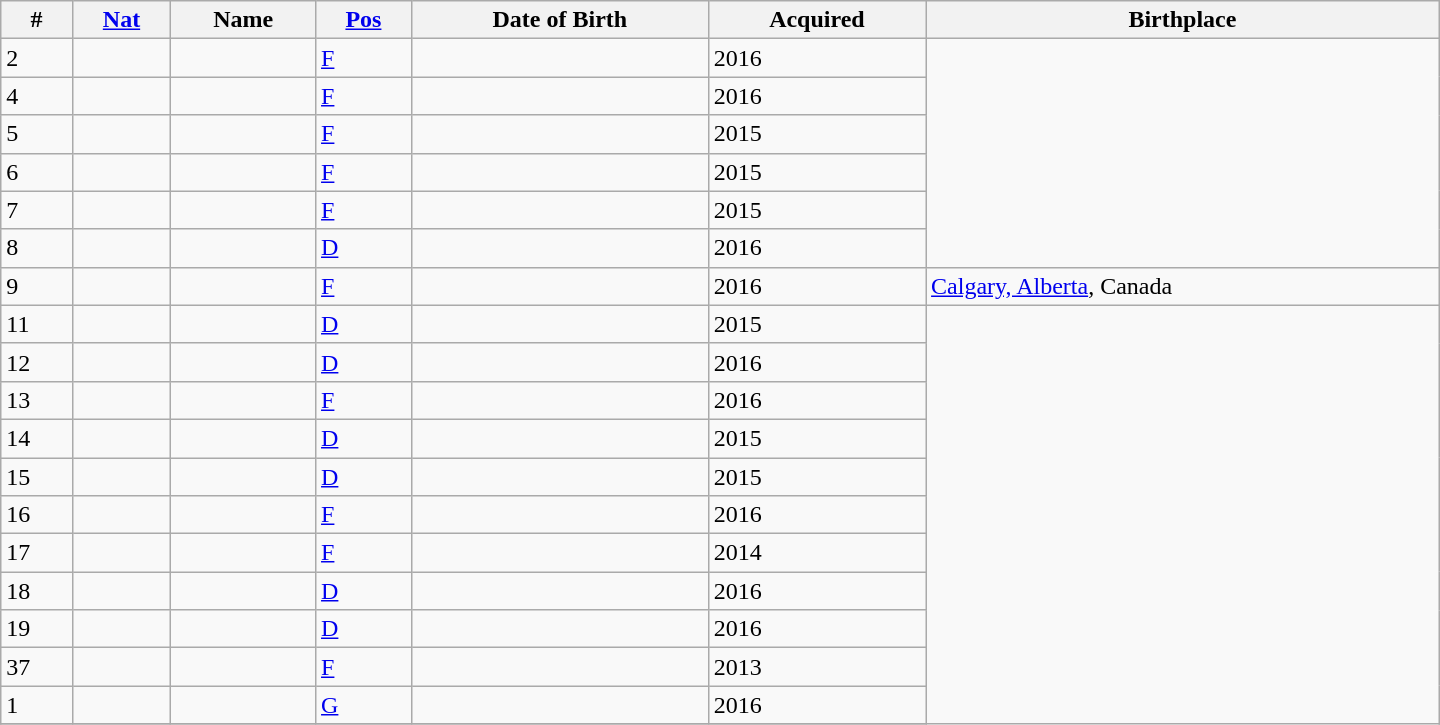<table class="wikitable sortable" style=width:60em style="text-align:center">
<tr>
<th>#</th>
<th><a href='#'>Nat</a></th>
<th>Name</th>
<th><a href='#'>Pos</a></th>
<th>Date of Birth</th>
<th>Acquired</th>
<th>Birthplace</th>
</tr>
<tr>
<td>2</td>
<td></td>
<td align="left"></td>
<td><a href='#'>F</a></td>
<td align="left"></td>
<td>2016</td>
</tr>
<tr>
<td>4</td>
<td></td>
<td align="left"></td>
<td><a href='#'>F</a></td>
<td align="left"></td>
<td>2016</td>
</tr>
<tr>
<td>5</td>
<td></td>
<td align="left"></td>
<td><a href='#'>F</a></td>
<td align="left"></td>
<td>2015</td>
</tr>
<tr>
<td>6</td>
<td></td>
<td align="left"></td>
<td><a href='#'>F</a></td>
<td align="left"></td>
<td>2015</td>
</tr>
<tr>
<td>7</td>
<td></td>
<td align="left"></td>
<td><a href='#'>F</a></td>
<td align="left"></td>
<td>2015</td>
</tr>
<tr>
<td>8</td>
<td></td>
<td align="left"></td>
<td><a href='#'>D</a></td>
<td align="left"></td>
<td>2016</td>
</tr>
<tr>
<td>9</td>
<td></td>
<td align="left"></td>
<td><a href='#'>F</a></td>
<td align="left"></td>
<td>2016</td>
<td><a href='#'>Calgary, Alberta</a>, Canada</td>
</tr>
<tr>
<td>11</td>
<td></td>
<td align="left"></td>
<td><a href='#'>D</a></td>
<td align="left"></td>
<td>2015</td>
</tr>
<tr>
<td>12</td>
<td></td>
<td align="left"></td>
<td><a href='#'>D</a></td>
<td align="left"></td>
<td>2016</td>
</tr>
<tr>
<td>13</td>
<td></td>
<td align="left"></td>
<td><a href='#'>F</a></td>
<td align="left"></td>
<td>2016</td>
</tr>
<tr>
<td>14</td>
<td></td>
<td align="left"></td>
<td><a href='#'>D</a></td>
<td align="left"></td>
<td>2015</td>
</tr>
<tr>
<td>15</td>
<td></td>
<td align="left"></td>
<td><a href='#'>D</a></td>
<td align="left"></td>
<td>2015</td>
</tr>
<tr>
<td>16</td>
<td></td>
<td align="left"></td>
<td><a href='#'>F</a></td>
<td align="left"></td>
<td>2016</td>
</tr>
<tr>
<td>17</td>
<td></td>
<td align="left"></td>
<td><a href='#'>F</a></td>
<td align="left"></td>
<td>2014</td>
</tr>
<tr>
<td>18</td>
<td></td>
<td align="left"></td>
<td><a href='#'>D</a></td>
<td align="left"></td>
<td>2016</td>
</tr>
<tr>
<td>19</td>
<td></td>
<td align="left"></td>
<td><a href='#'>D</a></td>
<td align="left"></td>
<td>2016</td>
</tr>
<tr>
<td>37</td>
<td></td>
<td align="left"></td>
<td><a href='#'>F</a></td>
<td align="left"></td>
<td>2013</td>
</tr>
<tr>
<td>1</td>
<td></td>
<td align="left"></td>
<td><a href='#'>G</a></td>
<td align="left"></td>
<td>2016</td>
</tr>
<tr>
</tr>
</table>
